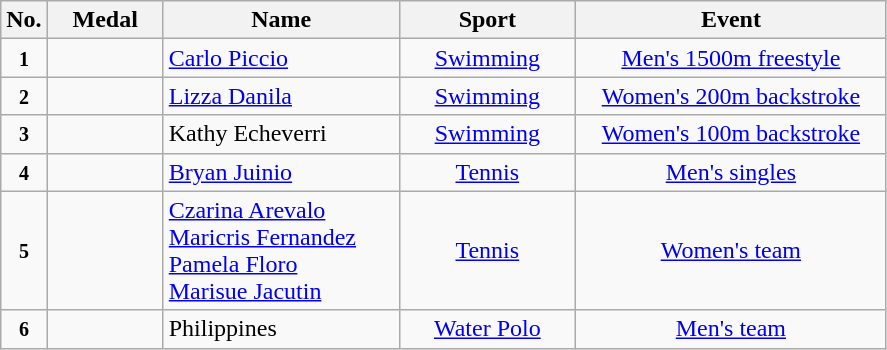<table class="wikitable" style="font-size:100%; text-align:center;">
<tr>
<th width="10">No.</th>
<th width="70">Medal</th>
<th width="150">Name</th>
<th width="110">Sport</th>
<th width="200">Event</th>
</tr>
<tr>
<td><small><strong>1</strong></small></td>
<td></td>
<td align=left><a href='#'>Carlo Piccio</a></td>
<td> <a href='#'>Swimming</a></td>
<td><a href='#'>Men's 1500m freestyle</a></td>
</tr>
<tr>
<td><small><strong>2</strong></small></td>
<td></td>
<td align=left><a href='#'>Lizza Danila</a></td>
<td> <a href='#'>Swimming</a></td>
<td><a href='#'>Women's 200m backstroke</a></td>
</tr>
<tr>
<td><small><strong>3</strong></small></td>
<td></td>
<td align=left>Kathy Echeverri</td>
<td> <a href='#'>Swimming</a></td>
<td><a href='#'>Women's 100m backstroke</a></td>
</tr>
<tr>
<td><small><strong>4</strong></small></td>
<td></td>
<td align=left><a href='#'>Bryan Juinio</a></td>
<td> <a href='#'>Tennis</a></td>
<td><a href='#'>Men's singles</a></td>
</tr>
<tr>
<td><small><strong>5</strong></small></td>
<td></td>
<td align=left><a href='#'>Czarina Arevalo</a><br><a href='#'>Maricris Fernandez</a><br><a href='#'>Pamela Floro</a><br><a href='#'>Marisue Jacutin</a></td>
<td> <a href='#'>Tennis</a></td>
<td><a href='#'>Women's team</a></td>
</tr>
<tr>
<td><small><strong>6</strong></small></td>
<td></td>
<td align=left>Philippines</td>
<td> <a href='#'>Water Polo</a></td>
<td><a href='#'>Men's team</a></td>
</tr>
</table>
